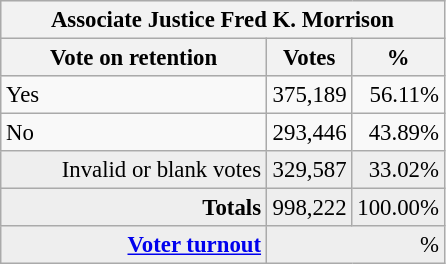<table class="wikitable" style="font-size: 95%;">
<tr style="background-color:#E9E9E9">
<th colspan=7>Associate Justice Fred K. Morrison</th>
</tr>
<tr style="background-color:#E9E9E9">
<th style="width: 170px">Vote on retention</th>
<th style="width: 50px">Votes</th>
<th style="width: 40px">%</th>
</tr>
<tr>
<td>Yes</td>
<td align="right">375,189</td>
<td align="right">56.11%</td>
</tr>
<tr>
<td>No</td>
<td align="right">293,446</td>
<td align="right">43.89%</td>
</tr>
<tr style="background-color:#EEEEEE">
<td align="right">Invalid or blank votes</td>
<td align="right">329,587</td>
<td align="right">33.02%</td>
</tr>
<tr style="background-color:#EEEEEE">
<td colspan="1" align="right"><strong>Totals</strong></td>
<td align="right">998,222</td>
<td align="right">100.00%</td>
</tr>
<tr style="background-color:#EEEEEE">
<td align="right"><strong><a href='#'>Voter turnout</a></strong></td>
<td colspan="2" align="right">%</td>
</tr>
</table>
